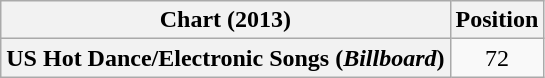<table class="wikitable plainrowheaders" style="text-align:center">
<tr>
<th scope="col">Chart (2013)</th>
<th scope="col">Position</th>
</tr>
<tr>
<th scope="row">US Hot Dance/Electronic Songs (<em>Billboard</em>)</th>
<td>72</td>
</tr>
</table>
